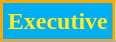<table class="wikitable">
<tr>
<th style="background:#00aef3; color:#ffed1d; border:2px solid #ffa702;" scope="col" colspan="2">Executive</th>
</tr>
<tr>
</tr>
<tr>
</tr>
<tr>
</tr>
<tr>
</tr>
<tr>
</tr>
<tr>
</tr>
<tr>
</tr>
<tr>
</tr>
<tr>
</tr>
<tr>
</tr>
<tr>
</tr>
<tr>
</tr>
</table>
